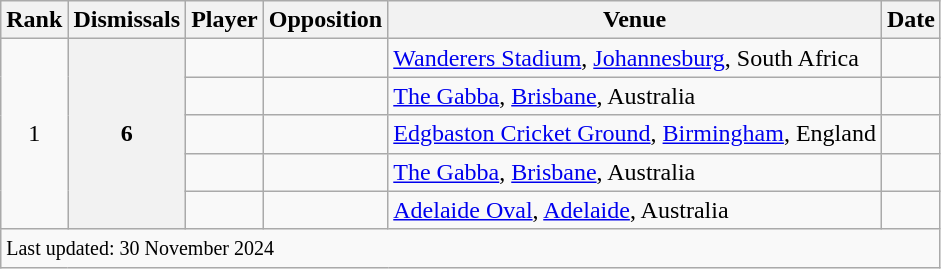<table class="wikitable plainrowheaders sortable">
<tr>
<th scope=col>Rank</th>
<th scope=col>Dismissals</th>
<th scope=col>Player</th>
<th scope=col>Opposition</th>
<th scope=col>Venue</th>
<th scope=col>Date</th>
</tr>
<tr>
<td align=center rowspan=5>1</td>
<th scope=row style=text-align:center; rowspan=5>6</th>
<td></td>
<td></td>
<td><a href='#'>Wanderers Stadium</a>, <a href='#'>Johannesburg</a>, South Africa</td>
<td><a href='#'></a></td>
</tr>
<tr>
<td></td>
<td></td>
<td><a href='#'>The Gabba</a>, <a href='#'>Brisbane</a>, Australia</td>
<td><a href='#'></a></td>
</tr>
<tr>
<td></td>
<td></td>
<td><a href='#'>Edgbaston Cricket Ground</a>, <a href='#'>Birmingham</a>, England</td>
<td><a href='#'></a></td>
</tr>
<tr>
<td></td>
<td></td>
<td><a href='#'>The Gabba</a>, <a href='#'>Brisbane</a>, Australia</td>
<td><a href='#'></a></td>
</tr>
<tr>
<td></td>
<td></td>
<td><a href='#'>Adelaide Oval</a>, <a href='#'>Adelaide</a>, Australia</td>
<td><a href='#'></a></td>
</tr>
<tr class=sortbottom>
<td colspan=6><small>Last updated: 30 November 2024</small></td>
</tr>
</table>
